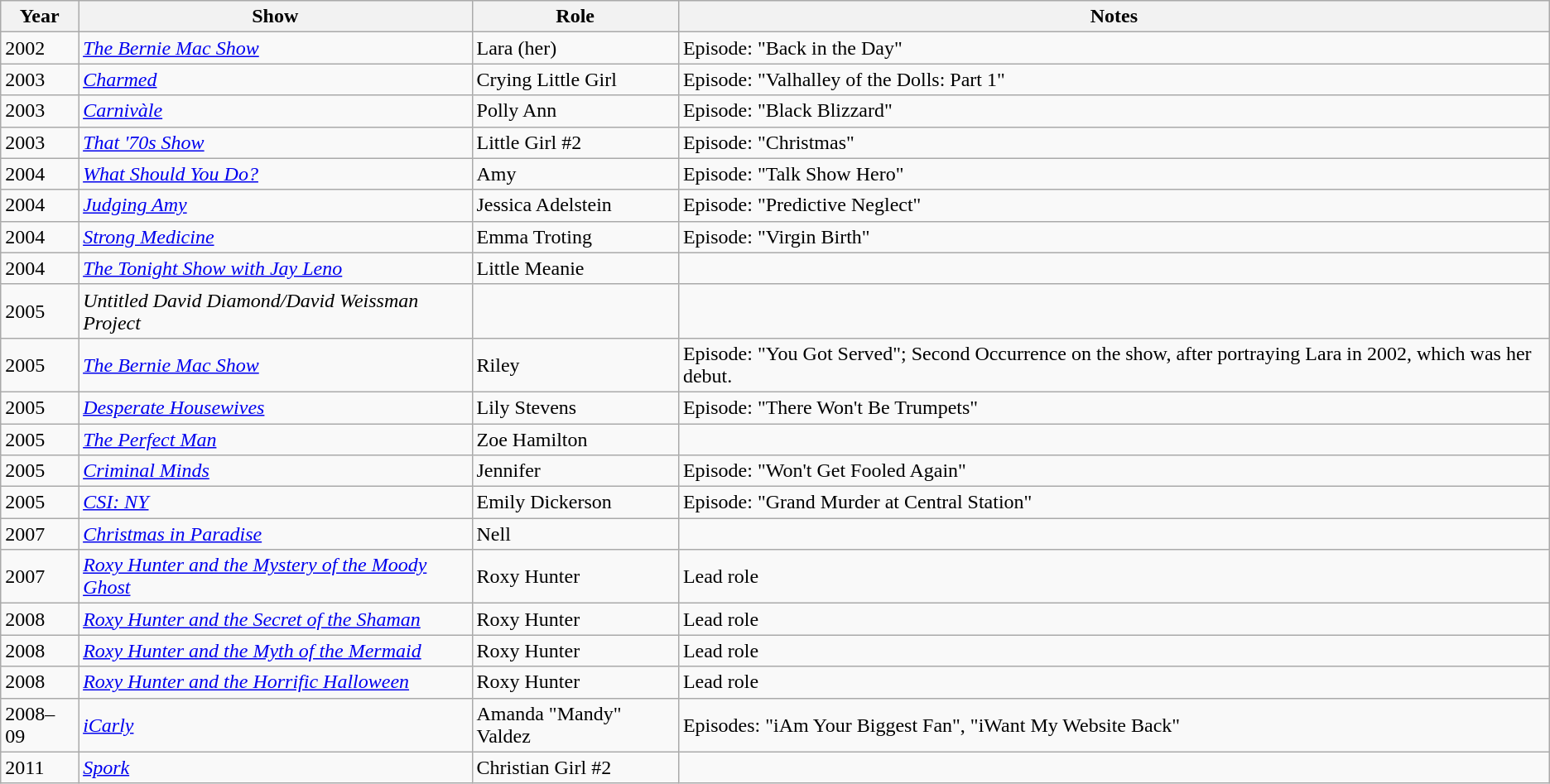<table class="wikitable">
<tr>
<th>Year</th>
<th>Show</th>
<th>Role</th>
<th>Notes</th>
</tr>
<tr>
<td>2002</td>
<td><em><a href='#'>The Bernie Mac Show</a></em></td>
<td>Lara (her)</td>
<td>Episode: "Back in the Day"</td>
</tr>
<tr>
<td>2003</td>
<td><em><a href='#'>Charmed</a></em></td>
<td>Crying Little Girl</td>
<td>Episode: "Valhalley of the Dolls: Part 1"</td>
</tr>
<tr>
<td>2003</td>
<td><em><a href='#'>Carnivàle</a></em></td>
<td>Polly Ann</td>
<td>Episode: "Black Blizzard"</td>
</tr>
<tr>
<td>2003</td>
<td><em><a href='#'>That '70s Show</a></em></td>
<td>Little Girl #2</td>
<td>Episode: "Christmas"</td>
</tr>
<tr>
<td>2004</td>
<td><em><a href='#'>What Should You Do?</a></em></td>
<td>Amy</td>
<td>Episode: "Talk Show Hero"</td>
</tr>
<tr>
<td>2004</td>
<td><em><a href='#'>Judging Amy</a></em></td>
<td>Jessica Adelstein</td>
<td>Episode: "Predictive Neglect"</td>
</tr>
<tr>
<td>2004</td>
<td><em><a href='#'>Strong Medicine</a></em></td>
<td>Emma Troting</td>
<td>Episode: "Virgin Birth"</td>
</tr>
<tr>
<td>2004</td>
<td><em><a href='#'>The Tonight Show with Jay Leno</a></em></td>
<td>Little Meanie</td>
<td></td>
</tr>
<tr>
<td>2005</td>
<td><em>Untitled David Diamond/David Weissman Project</em></td>
<td></td>
<td></td>
</tr>
<tr>
<td>2005</td>
<td><em><a href='#'>The Bernie Mac Show</a></em></td>
<td>Riley</td>
<td>Episode: "You Got Served"; Second Occurrence on the show, after portraying Lara in 2002, which was her debut.</td>
</tr>
<tr>
<td>2005</td>
<td><em><a href='#'>Desperate Housewives</a></em></td>
<td>Lily Stevens</td>
<td>Episode: "There Won't Be Trumpets"</td>
</tr>
<tr>
<td>2005</td>
<td><em><a href='#'>The Perfect Man</a></em></td>
<td>Zoe Hamilton</td>
<td></td>
</tr>
<tr>
<td>2005</td>
<td><em><a href='#'>Criminal Minds</a></em></td>
<td>Jennifer</td>
<td>Episode: "Won't Get Fooled Again"</td>
</tr>
<tr>
<td>2005</td>
<td><em><a href='#'>CSI: NY</a></em></td>
<td>Emily Dickerson</td>
<td>Episode: "Grand Murder at Central Station"</td>
</tr>
<tr>
<td>2007</td>
<td><em><a href='#'>Christmas in Paradise</a></em></td>
<td>Nell</td>
<td></td>
</tr>
<tr>
<td>2007</td>
<td><em><a href='#'>Roxy Hunter and the Mystery of the Moody Ghost</a></em></td>
<td>Roxy Hunter</td>
<td>Lead role</td>
</tr>
<tr>
<td>2008</td>
<td><em><a href='#'>Roxy Hunter and the Secret of the Shaman</a></em></td>
<td>Roxy Hunter</td>
<td>Lead role</td>
</tr>
<tr>
<td>2008</td>
<td><em><a href='#'>Roxy Hunter and the Myth of the Mermaid</a></em></td>
<td>Roxy Hunter</td>
<td>Lead role</td>
</tr>
<tr>
<td>2008</td>
<td><em><a href='#'>Roxy Hunter and the Horrific Halloween</a></em></td>
<td>Roxy Hunter</td>
<td>Lead role</td>
</tr>
<tr>
<td>2008–09</td>
<td><em><a href='#'>iCarly</a></em></td>
<td>Amanda "Mandy" Valdez</td>
<td>Episodes: "iAm Your Biggest Fan", "iWant My Website Back"</td>
</tr>
<tr>
<td>2011</td>
<td><em><a href='#'>Spork</a></em></td>
<td>Christian Girl #2</td>
<td></td>
</tr>
</table>
